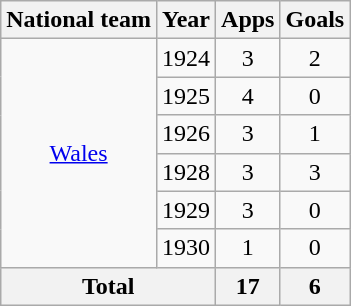<table class="wikitable" style="text-align: center;">
<tr>
<th>National team</th>
<th>Year</th>
<th>Apps</th>
<th>Goals</th>
</tr>
<tr>
<td rowspan="6"><a href='#'>Wales</a></td>
<td>1924</td>
<td>3</td>
<td>2</td>
</tr>
<tr>
<td>1925</td>
<td>4</td>
<td>0</td>
</tr>
<tr>
<td>1926</td>
<td>3</td>
<td>1</td>
</tr>
<tr>
<td>1928</td>
<td>3</td>
<td>3</td>
</tr>
<tr>
<td>1929</td>
<td>3</td>
<td>0</td>
</tr>
<tr>
<td>1930</td>
<td>1</td>
<td>0</td>
</tr>
<tr>
<th colspan="2">Total</th>
<th>17</th>
<th>6</th>
</tr>
</table>
